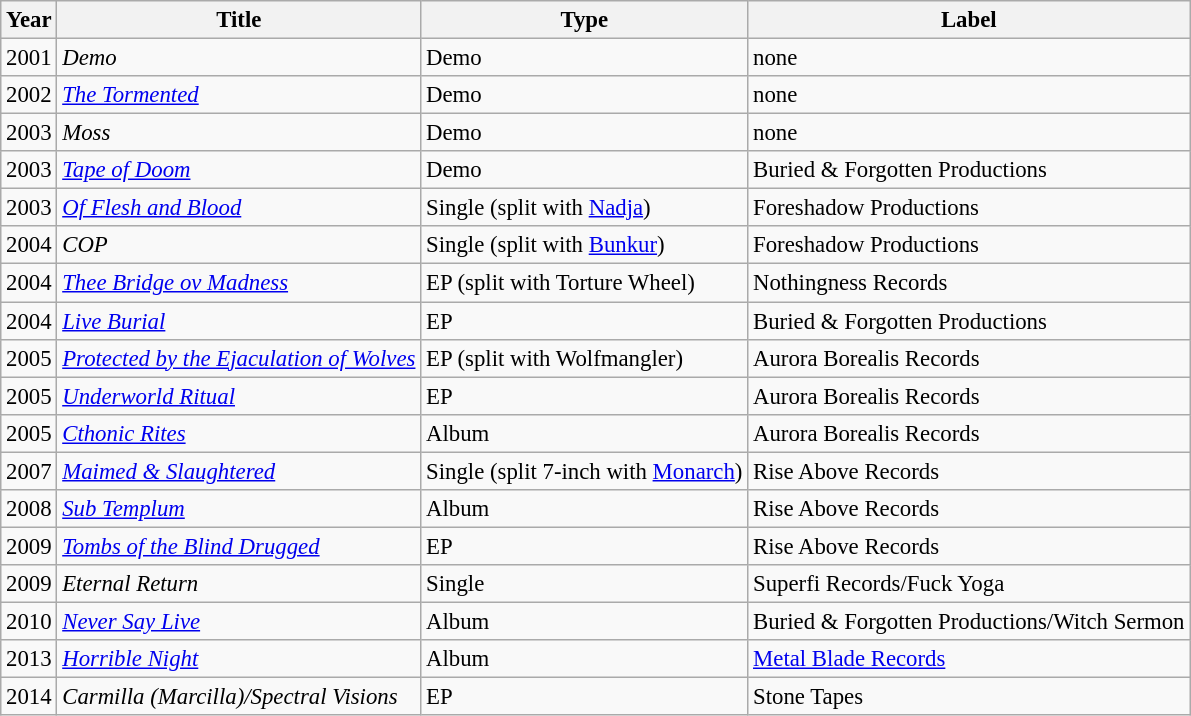<table class="wikitable" style="font-size:95%;">
<tr>
<th>Year</th>
<th>Title</th>
<th>Type</th>
<th>Label</th>
</tr>
<tr>
<td>2001</td>
<td><em>Demo</em></td>
<td>Demo</td>
<td>none</td>
</tr>
<tr>
<td>2002</td>
<td><em><a href='#'>The Tormented</a></em></td>
<td>Demo</td>
<td>none</td>
</tr>
<tr>
<td>2003</td>
<td><em>Moss</em></td>
<td>Demo</td>
<td>none</td>
</tr>
<tr>
<td>2003</td>
<td><em><a href='#'>Tape of Doom</a></em></td>
<td>Demo</td>
<td>Buried & Forgotten Productions</td>
</tr>
<tr>
<td>2003</td>
<td><em><a href='#'>Of Flesh and Blood</a></em></td>
<td>Single (split with <a href='#'>Nadja</a>)</td>
<td>Foreshadow Productions</td>
</tr>
<tr>
<td>2004</td>
<td><em>COP</em></td>
<td>Single (split with <a href='#'>Bunkur</a>)</td>
<td>Foreshadow Productions</td>
</tr>
<tr>
<td>2004</td>
<td><em><a href='#'>Thee Bridge ov Madness</a></em></td>
<td>EP (split with Torture Wheel)</td>
<td>Nothingness Records</td>
</tr>
<tr>
<td>2004</td>
<td><em><a href='#'>Live Burial</a></em></td>
<td>EP</td>
<td>Buried & Forgotten Productions</td>
</tr>
<tr>
<td>2005</td>
<td><em><a href='#'>Protected by the Ejaculation of Wolves</a></em></td>
<td>EP (split with Wolfmangler)</td>
<td>Aurora Borealis Records</td>
</tr>
<tr>
<td>2005</td>
<td><em><a href='#'>Underworld Ritual</a></em></td>
<td>EP</td>
<td>Aurora Borealis Records</td>
</tr>
<tr>
<td>2005</td>
<td><em><a href='#'>Cthonic Rites</a></em></td>
<td>Album</td>
<td>Aurora Borealis Records</td>
</tr>
<tr>
<td>2007</td>
<td><em><a href='#'>Maimed & Slaughtered</a></em></td>
<td>Single (split 7-inch with <a href='#'>Monarch</a>)</td>
<td>Rise Above Records</td>
</tr>
<tr>
<td>2008</td>
<td><em><a href='#'>Sub Templum</a></em></td>
<td>Album</td>
<td>Rise Above Records</td>
</tr>
<tr>
<td>2009</td>
<td><em><a href='#'>Tombs of the Blind Drugged</a></em></td>
<td>EP</td>
<td>Rise Above Records</td>
</tr>
<tr>
<td>2009</td>
<td><em>Eternal Return</em></td>
<td>Single</td>
<td>Superfi Records/Fuck Yoga</td>
</tr>
<tr>
<td>2010</td>
<td><em><a href='#'>Never Say Live</a></em></td>
<td>Album</td>
<td>Buried & Forgotten Productions/Witch Sermon</td>
</tr>
<tr>
<td>2013</td>
<td><em><a href='#'>Horrible Night</a></em></td>
<td>Album</td>
<td><a href='#'>Metal Blade Records</a></td>
</tr>
<tr>
<td>2014</td>
<td><em>Carmilla (Marcilla)/Spectral Visions</em></td>
<td>EP</td>
<td>Stone Tapes</td>
</tr>
</table>
